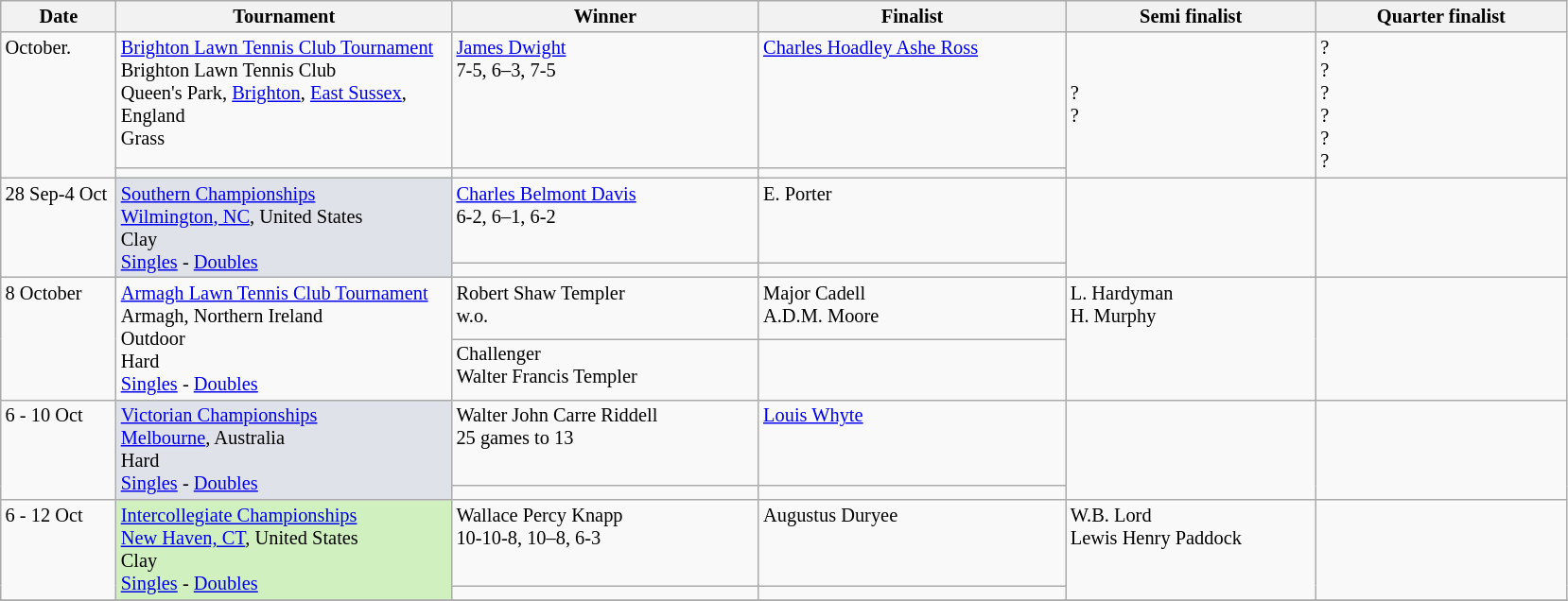<table class="wikitable" style="font-size:85%;">
<tr>
<th width="75">Date</th>
<th width="230">Tournament</th>
<th width="210">Winner</th>
<th width="210">Finalist</th>
<th width="170">Semi finalist</th>
<th width="170">Quarter finalist</th>
</tr>
<tr valign=top>
<td rowspan=2>October.</td>
<td><a href='#'>Brighton Lawn Tennis Club Tournament</a><br>Brighton Lawn Tennis Club<br>Queen's Park, <a href='#'>Brighton</a>, <a href='#'>East Sussex</a>, England<br>Grass<br></td>
<td> <a href='#'>James Dwight</a><br>7-5, 6–3, 7-5</td>
<td> <a href='#'>Charles Hoadley Ashe Ross</a></td>
<td rowspan=2><br><br>?<br>?</td>
<td rowspan=2>?<br>?<br>?<br>?<br>?<br>?</td>
</tr>
<tr valign=top>
<td></td>
<td></td>
</tr>
<tr valign=top>
<td rowspan=2>28 Sep-4 Oct</td>
<td style="background:#dfe2e9"  rowspan=2><a href='#'>Southern Championships</a><br><a href='#'>Wilmington, NC</a>, United States <br>Clay <br><a href='#'>Singles</a> - <a href='#'>Doubles</a></td>
<td> <a href='#'>Charles Belmont Davis</a><br>6-2, 6–1, 6-2</td>
<td> E. Porter</td>
<td rowspan=2></td>
<td rowspan=2></td>
</tr>
<tr valign=top>
<td></td>
<td></td>
</tr>
<tr valign=top>
<td rowspan=2>8 October</td>
<td rowspan=2><a href='#'>Armagh Lawn Tennis Club Tournament</a><br>Armagh, Northern Ireland<br>Outdoor<br>Hard<br><a href='#'>Singles</a> - <a href='#'>Doubles</a></td>
<td> Robert Shaw Templer<br>w.o.</td>
<td> Major Cadell <br> A.D.M. Moore</td>
<td rowspan=2> L. Hardyman  <br> H. Murphy</td>
<td rowspan=2></td>
</tr>
<tr valign=top>
<td>Challenger<br> Walter Francis Templer</td>
</tr>
<tr valign=top>
<td rowspan=2>6 - 10 Oct</td>
<td style="background:#dfe2e9" rowspan=2><a href='#'>Victorian Championships</a><br> <a href='#'>Melbourne</a>, Australia<br> Hard <br><a href='#'>Singles</a> - <a href='#'>Doubles</a></td>
<td>  Walter John Carre Riddell <br>25 games to 13</td>
<td> <a href='#'>Louis Whyte</a></td>
<td rowspan=2></td>
<td rowspan=2></td>
</tr>
<tr valign=top>
<td></td>
<td></td>
</tr>
<tr valign=top>
<td rowspan=2>6 - 12 Oct</td>
<td style="background:#d0f0c0"  rowspan=2><a href='#'>Intercollegiate Championships</a><br> <a href='#'>New Haven, CT</a>, United States <br>Clay <br><a href='#'>Singles</a> - <a href='#'>Doubles</a></td>
<td>  Wallace Percy Knapp <br>10-10-8, 10–8, 6-3</td>
<td> Augustus Duryee</td>
<td rowspan=2> W.B. Lord  <br> Lewis Henry Paddock</td>
<td rowspan=2></td>
</tr>
<tr valign=top>
<td></td>
<td></td>
</tr>
<tr valign=top>
</tr>
</table>
